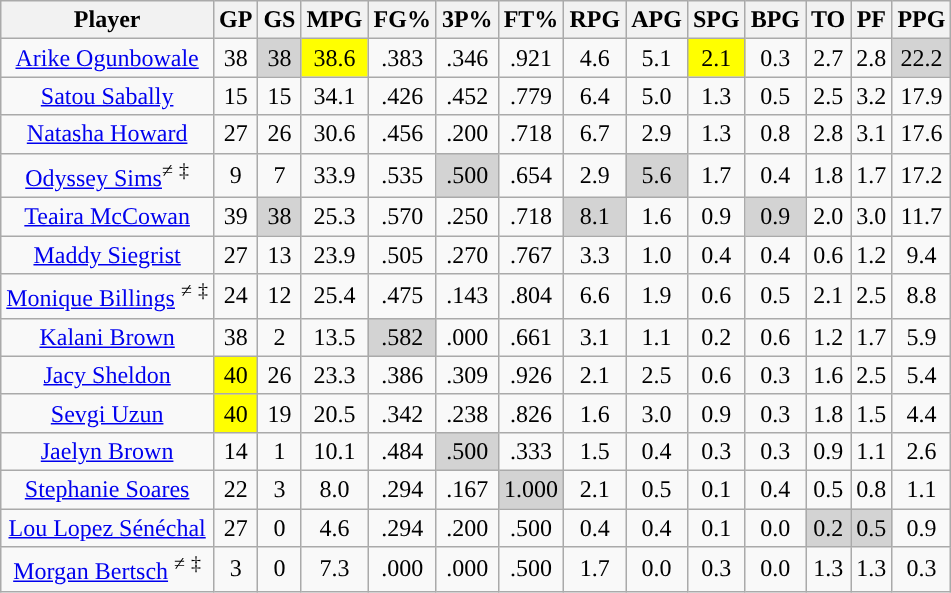<table class="wikitable sortable" style="text-align:center;">
<tr>
<th>Player</th>
<th>GP</th>
<th>GS</th>
<th>MPG</th>
<th>FG%</th>
<th>3P%</th>
<th>FT%</th>
<th>RPG</th>
<th>APG</th>
<th>SPG</th>
<th>BPG</th>
<th>TO</th>
<th>PF</th>
<th>PPG</th>
</tr>
<tr>
<td><a href='#'>Arike Ogunbowale</a></td>
<td>38</td>
<td style="background:#D3D3D3;">38</td>
<td style="background:yellow;">38.6</td>
<td>.383</td>
<td>.346</td>
<td>.921</td>
<td>4.6</td>
<td>5.1</td>
<td style="background:yellow;">2.1</td>
<td>0.3</td>
<td>2.7</td>
<td>2.8</td>
<td style="background:#D3D3D3;">22.2</td>
</tr>
<tr>
<td><a href='#'>Satou Sabally</a></td>
<td>15</td>
<td>15</td>
<td>34.1</td>
<td>.426</td>
<td>.452</td>
<td>.779</td>
<td>6.4</td>
<td>5.0</td>
<td>1.3</td>
<td>0.5</td>
<td>2.5</td>
<td>3.2</td>
<td>17.9</td>
</tr>
<tr>
<td><a href='#'>Natasha Howard</a></td>
<td>27</td>
<td>26</td>
<td>30.6</td>
<td>.456</td>
<td>.200</td>
<td>.718</td>
<td>6.7</td>
<td>2.9</td>
<td>1.3</td>
<td>0.8</td>
<td>2.8</td>
<td>3.1</td>
<td>17.6</td>
</tr>
<tr>
<td><a href='#'>Odyssey Sims</a><sup>≠</sup> <sup>‡</sup></td>
<td>9</td>
<td>7</td>
<td>33.9</td>
<td>.535</td>
<td style="background:#D3D3D3;">.500</td>
<td>.654</td>
<td>2.9</td>
<td style="background:#D3D3D3;">5.6</td>
<td>1.7</td>
<td>0.4</td>
<td>1.8</td>
<td>1.7</td>
<td>17.2</td>
</tr>
<tr>
<td><a href='#'>Teaira McCowan</a></td>
<td>39</td>
<td style="background:#D3D3D3;">38</td>
<td>25.3</td>
<td>.570</td>
<td>.250</td>
<td>.718</td>
<td style="background:#D3D3D3;">8.1</td>
<td>1.6</td>
<td>0.9</td>
<td style="background:#D3D3D3;">0.9</td>
<td>2.0</td>
<td>3.0</td>
<td>11.7</td>
</tr>
<tr>
<td><a href='#'>Maddy Siegrist</a></td>
<td>27</td>
<td>13</td>
<td>23.9</td>
<td>.505</td>
<td>.270</td>
<td>.767</td>
<td>3.3</td>
<td>1.0</td>
<td>0.4</td>
<td>0.4</td>
<td>0.6</td>
<td>1.2</td>
<td>9.4</td>
</tr>
<tr>
<td><a href='#'>Monique Billings</a> <sup>≠</sup> <sup>‡</sup></td>
<td>24</td>
<td>12</td>
<td>25.4</td>
<td>.475</td>
<td>.143</td>
<td>.804</td>
<td>6.6</td>
<td>1.9</td>
<td>0.6</td>
<td>0.5</td>
<td>2.1</td>
<td>2.5</td>
<td>8.8</td>
</tr>
<tr>
<td><a href='#'>Kalani Brown</a></td>
<td>38</td>
<td>2</td>
<td>13.5</td>
<td style="background:#D3D3D3;">.582</td>
<td>.000</td>
<td>.661</td>
<td>3.1</td>
<td>1.1</td>
<td>0.2</td>
<td>0.6</td>
<td>1.2</td>
<td>1.7</td>
<td>5.9</td>
</tr>
<tr>
<td><a href='#'>Jacy Sheldon</a></td>
<td style="background:yellow;">40</td>
<td>26</td>
<td>23.3</td>
<td>.386</td>
<td>.309</td>
<td>.926</td>
<td>2.1</td>
<td>2.5</td>
<td>0.6</td>
<td>0.3</td>
<td>1.6</td>
<td>2.5</td>
<td>5.4</td>
</tr>
<tr>
<td><a href='#'>Sevgi Uzun</a></td>
<td style="background:yellow;">40</td>
<td>19</td>
<td>20.5</td>
<td>.342</td>
<td>.238</td>
<td>.826</td>
<td>1.6</td>
<td>3.0</td>
<td>0.9</td>
<td>0.3</td>
<td>1.8</td>
<td>1.5</td>
<td>4.4</td>
</tr>
<tr>
<td><a href='#'>Jaelyn Brown</a></td>
<td>14</td>
<td>1</td>
<td>10.1</td>
<td>.484</td>
<td style="background:#D3D3D3;">.500</td>
<td>.333</td>
<td>1.5</td>
<td>0.4</td>
<td>0.3</td>
<td>0.3</td>
<td>0.9</td>
<td>1.1</td>
<td>2.6</td>
</tr>
<tr>
<td><a href='#'>Stephanie Soares</a></td>
<td>22</td>
<td>3</td>
<td>8.0</td>
<td>.294</td>
<td>.167</td>
<td style="background:#D3D3D3;">1.000</td>
<td>2.1</td>
<td>0.5</td>
<td>0.1</td>
<td>0.4</td>
<td>0.5</td>
<td>0.8</td>
<td>1.1</td>
</tr>
<tr>
<td><a href='#'>Lou Lopez Sénéchal</a></td>
<td>27</td>
<td>0</td>
<td>4.6</td>
<td>.294</td>
<td>.200</td>
<td>.500</td>
<td>0.4</td>
<td>0.4</td>
<td>0.1</td>
<td>0.0</td>
<td style="background:#D3D3D3;">0.2</td>
<td style="background:#D3D3D3;">0.5</td>
<td>0.9</td>
</tr>
<tr>
<td><a href='#'>Morgan Bertsch</a> <sup>≠</sup> <sup>‡</sup></td>
<td>3</td>
<td>0</td>
<td>7.3</td>
<td>.000</td>
<td>.000</td>
<td>.500</td>
<td>1.7</td>
<td>0.0</td>
<td>0.3</td>
<td>0.0</td>
<td>1.3</td>
<td>1.3</td>
<td>0.3</td>
</tr>
</table>
